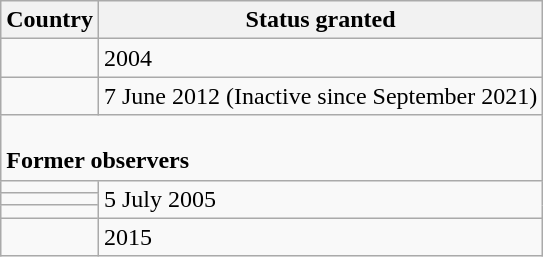<table class=wikitable>
<tr>
<th>Country</th>
<th>Status granted</th>
</tr>
<tr>
<td></td>
<td>2004</td>
</tr>
<tr>
<td></td>
<td>7 June 2012 (Inactive since September 2021)</td>
</tr>
<tr>
<td colspan="2"><br><strong>Former observers</strong></td>
</tr>
<tr>
<td></td>
<td rowspan=3>5 July 2005</td>
</tr>
<tr>
<td></td>
</tr>
<tr>
<td></td>
</tr>
<tr>
<td></td>
<td>2015</td>
</tr>
</table>
